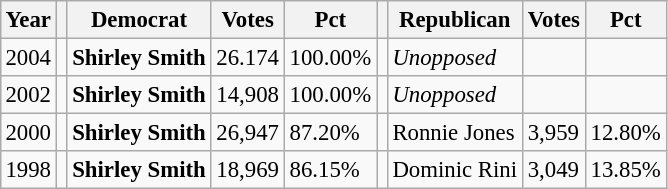<table class="wikitable" style="margin:0.5em ; font-size:95%">
<tr>
<th>Year</th>
<th></th>
<th>Democrat</th>
<th>Votes</th>
<th>Pct</th>
<th></th>
<th>Republican</th>
<th>Votes</th>
<th>Pct</th>
</tr>
<tr>
<td>2004</td>
<td></td>
<td><strong>Shirley Smith</strong></td>
<td>26.174</td>
<td>100.00%</td>
<td></td>
<td><em>Unopposed</em></td>
<td></td>
<td></td>
</tr>
<tr>
<td>2002</td>
<td></td>
<td><strong>Shirley Smith</strong></td>
<td>14,908</td>
<td>100.00%</td>
<td></td>
<td><em>Unopposed</em></td>
<td></td>
<td></td>
</tr>
<tr>
<td>2000</td>
<td></td>
<td><strong>Shirley Smith</strong></td>
<td>26,947</td>
<td>87.20%</td>
<td></td>
<td>Ronnie Jones</td>
<td>3,959</td>
<td>12.80%</td>
</tr>
<tr>
<td>1998</td>
<td></td>
<td><strong>Shirley Smith</strong></td>
<td>18,969</td>
<td>86.15%</td>
<td></td>
<td>Dominic Rini</td>
<td>3,049</td>
<td>13.85%</td>
</tr>
</table>
